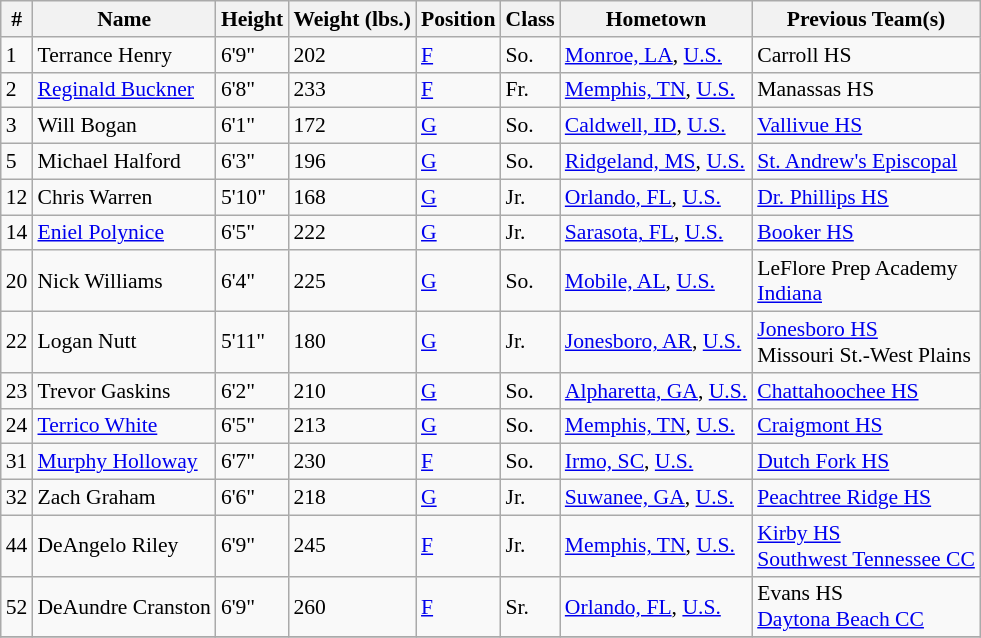<table class="wikitable" style="font-size: 90%">
<tr>
<th>#</th>
<th>Name</th>
<th>Height</th>
<th>Weight (lbs.)</th>
<th>Position</th>
<th>Class</th>
<th>Hometown</th>
<th>Previous Team(s)</th>
</tr>
<tr>
<td>1</td>
<td>Terrance Henry</td>
<td>6'9"</td>
<td>202</td>
<td><a href='#'>F</a></td>
<td>So.</td>
<td><a href='#'>Monroe, LA</a>, <a href='#'>U.S.</a></td>
<td>Carroll HS</td>
</tr>
<tr>
<td>2</td>
<td><a href='#'>Reginald Buckner</a></td>
<td>6'8"</td>
<td>233</td>
<td><a href='#'>F</a></td>
<td>Fr.</td>
<td><a href='#'>Memphis, TN</a>, <a href='#'>U.S.</a></td>
<td>Manassas HS</td>
</tr>
<tr>
<td>3</td>
<td>Will Bogan</td>
<td>6'1"</td>
<td>172</td>
<td><a href='#'>G</a></td>
<td>So.</td>
<td><a href='#'>Caldwell, ID</a>, <a href='#'>U.S.</a></td>
<td><a href='#'>Vallivue HS</a></td>
</tr>
<tr>
<td>5</td>
<td>Michael Halford</td>
<td>6'3"</td>
<td>196</td>
<td><a href='#'>G</a></td>
<td>So.</td>
<td><a href='#'>Ridgeland, MS</a>, <a href='#'>U.S.</a></td>
<td><a href='#'>St. Andrew's Episcopal</a></td>
</tr>
<tr>
<td>12</td>
<td>Chris Warren</td>
<td>5'10"</td>
<td>168</td>
<td><a href='#'>G</a></td>
<td>Jr.</td>
<td><a href='#'>Orlando, FL</a>, <a href='#'>U.S.</a></td>
<td><a href='#'>Dr. Phillips HS</a></td>
</tr>
<tr>
<td>14</td>
<td><a href='#'>Eniel Polynice</a></td>
<td>6'5"</td>
<td>222</td>
<td><a href='#'>G</a></td>
<td>Jr.</td>
<td><a href='#'>Sarasota, FL</a>, <a href='#'>U.S.</a></td>
<td><a href='#'>Booker HS</a></td>
</tr>
<tr>
<td>20</td>
<td>Nick Williams</td>
<td>6'4"</td>
<td>225</td>
<td><a href='#'>G</a></td>
<td>So.</td>
<td><a href='#'>Mobile, AL</a>, <a href='#'>U.S.</a></td>
<td>LeFlore Prep Academy<br><a href='#'>Indiana</a></td>
</tr>
<tr>
<td>22</td>
<td>Logan Nutt</td>
<td>5'11"</td>
<td>180</td>
<td><a href='#'>G</a></td>
<td>Jr.</td>
<td><a href='#'>Jonesboro, AR</a>, <a href='#'>U.S.</a></td>
<td><a href='#'>Jonesboro HS</a><br>Missouri St.-West Plains</td>
</tr>
<tr>
<td>23</td>
<td>Trevor Gaskins</td>
<td>6'2"</td>
<td>210</td>
<td><a href='#'>G</a></td>
<td>So.</td>
<td><a href='#'>Alpharetta, GA</a>, <a href='#'>U.S.</a></td>
<td><a href='#'>Chattahoochee HS</a></td>
</tr>
<tr>
<td>24</td>
<td><a href='#'>Terrico White</a></td>
<td>6'5"</td>
<td>213</td>
<td><a href='#'>G</a></td>
<td>So.</td>
<td><a href='#'>Memphis, TN</a>, <a href='#'>U.S.</a></td>
<td><a href='#'>Craigmont HS</a></td>
</tr>
<tr>
<td>31</td>
<td><a href='#'>Murphy Holloway</a></td>
<td>6'7"</td>
<td>230</td>
<td><a href='#'>F</a></td>
<td>So.</td>
<td><a href='#'>Irmo, SC</a>, <a href='#'>U.S.</a></td>
<td><a href='#'>Dutch Fork HS</a></td>
</tr>
<tr>
<td>32</td>
<td>Zach Graham</td>
<td>6'6"</td>
<td>218</td>
<td><a href='#'>G</a></td>
<td>Jr.</td>
<td><a href='#'>Suwanee, GA</a>, <a href='#'>U.S.</a></td>
<td><a href='#'>Peachtree Ridge HS</a></td>
</tr>
<tr>
<td>44</td>
<td>DeAngelo Riley</td>
<td>6'9"</td>
<td>245</td>
<td><a href='#'>F</a></td>
<td>Jr.</td>
<td><a href='#'>Memphis, TN</a>, <a href='#'>U.S.</a></td>
<td><a href='#'>Kirby HS</a><br><a href='#'>Southwest Tennessee CC</a></td>
</tr>
<tr>
<td>52</td>
<td>DeAundre Cranston</td>
<td>6'9"</td>
<td>260</td>
<td><a href='#'>F</a></td>
<td>Sr.</td>
<td><a href='#'>Orlando, FL</a>, <a href='#'>U.S.</a></td>
<td>Evans HS<br><a href='#'>Daytona Beach CC</a></td>
</tr>
<tr>
</tr>
</table>
